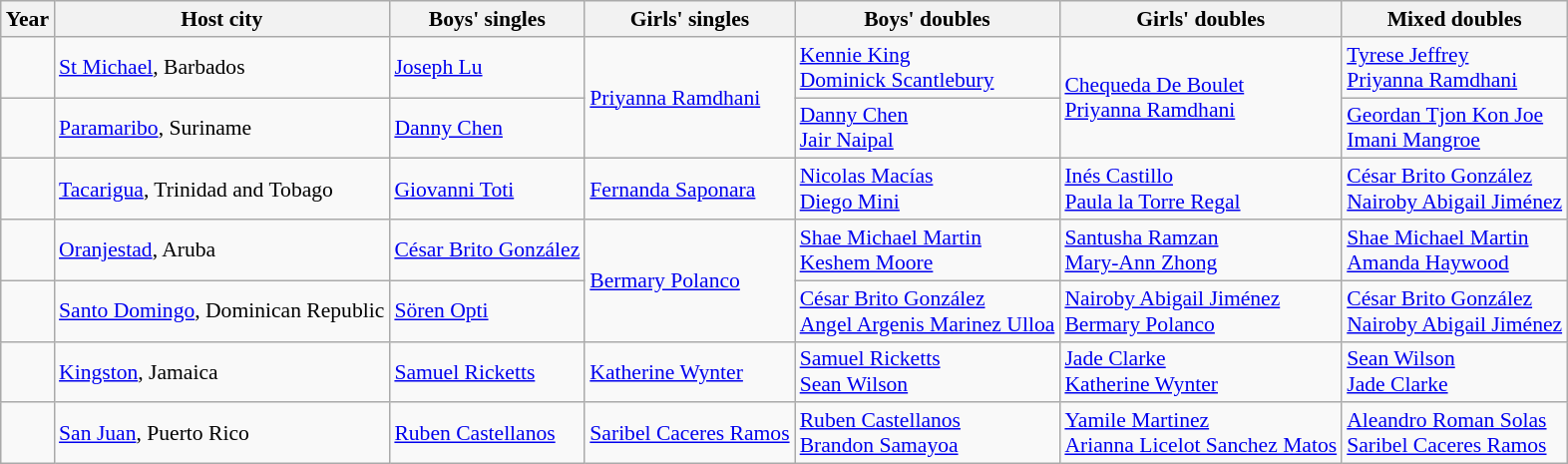<table class=wikitable style="font-size:90%;">
<tr>
<th>Year</th>
<th>Host city</th>
<th>Boys' singles</th>
<th>Girls' singles</th>
<th>Boys' doubles</th>
<th>Girls' doubles</th>
<th>Mixed doubles</th>
</tr>
<tr>
<td></td>
<td><a href='#'>St Michael</a>, Barbados</td>
<td> <a href='#'>Joseph Lu</a></td>
<td rowspan=2> <a href='#'>Priyanna Ramdhani</a></td>
<td> <a href='#'>Kennie King</a> <br>  <a href='#'>Dominick Scantlebury</a></td>
<td rowspan=2> <a href='#'>Chequeda De Boulet</a> <br>  <a href='#'>Priyanna Ramdhani</a></td>
<td> <a href='#'>Tyrese Jeffrey</a> <br>  <a href='#'>Priyanna Ramdhani</a></td>
</tr>
<tr>
<td> </td>
<td><a href='#'>Paramaribo</a>, Suriname</td>
<td> <a href='#'>Danny Chen</a></td>
<td> <a href='#'>Danny Chen</a><br> <a href='#'>Jair Naipal</a></td>
<td> <a href='#'>Geordan Tjon Kon Joe</a><br> <a href='#'>Imani Mangroe</a></td>
</tr>
<tr>
<td><br></td>
<td><a href='#'>Tacarigua</a>, Trinidad and Tobago</td>
<td> <a href='#'>Giovanni Toti</a></td>
<td> <a href='#'>Fernanda Saponara</a></td>
<td>  <a href='#'>Nicolas Macías</a><br> <a href='#'>Diego Mini</a></td>
<td>  <a href='#'>Inés Castillo</a><br> <a href='#'>Paula la Torre Regal</a></td>
<td> <a href='#'>César Brito González</a><br> <a href='#'>Nairoby Abigail Jiménez</a></td>
</tr>
<tr>
<td></td>
<td><a href='#'>Oranjestad</a>, Aruba</td>
<td> <a href='#'>César Brito González</a></td>
<td rowspan=2> <a href='#'>Bermary Polanco</a></td>
<td>  <a href='#'>Shae Michael Martin</a><br> <a href='#'>Keshem Moore</a></td>
<td>  <a href='#'>Santusha Ramzan</a><br> <a href='#'>Mary-Ann Zhong</a></td>
<td> <a href='#'>Shae Michael Martin</a><br> <a href='#'>Amanda Haywood</a></td>
</tr>
<tr>
<td><br></td>
<td><a href='#'>Santo Domingo</a>, Dominican Republic</td>
<td> <a href='#'>Sören Opti</a></td>
<td>  <a href='#'>César Brito González</a><br> <a href='#'>Angel Argenis Marinez Ulloa</a></td>
<td>  <a href='#'>Nairoby Abigail Jiménez</a><br> <a href='#'>Bermary Polanco</a></td>
<td> <a href='#'>César Brito González</a><br> <a href='#'>Nairoby Abigail Jiménez</a></td>
</tr>
<tr>
<td><br></td>
<td><a href='#'>Kingston</a>, Jamaica</td>
<td> <a href='#'>Samuel Ricketts</a></td>
<td> <a href='#'>Katherine Wynter</a></td>
<td>  <a href='#'>Samuel Ricketts</a><br> <a href='#'>Sean Wilson</a></td>
<td>  <a href='#'>Jade Clarke</a><br> <a href='#'>Katherine Wynter</a></td>
<td> <a href='#'>Sean Wilson</a><br> <a href='#'>Jade Clarke</a></td>
</tr>
<tr>
<td></td>
<td><a href='#'>San Juan</a>, Puerto Rico</td>
<td> <a href='#'>Ruben Castellanos</a></td>
<td> <a href='#'>Saribel Caceres Ramos</a></td>
<td> <a href='#'>Ruben Castellanos</a><br> <a href='#'>Brandon Samayoa</a></td>
<td> <a href='#'>Yamile Martinez</a><br> <a href='#'>Arianna Licelot Sanchez Matos</a></td>
<td> <a href='#'>Aleandro Roman Solas</a><br> <a href='#'>Saribel Caceres Ramos</a></td>
</tr>
</table>
